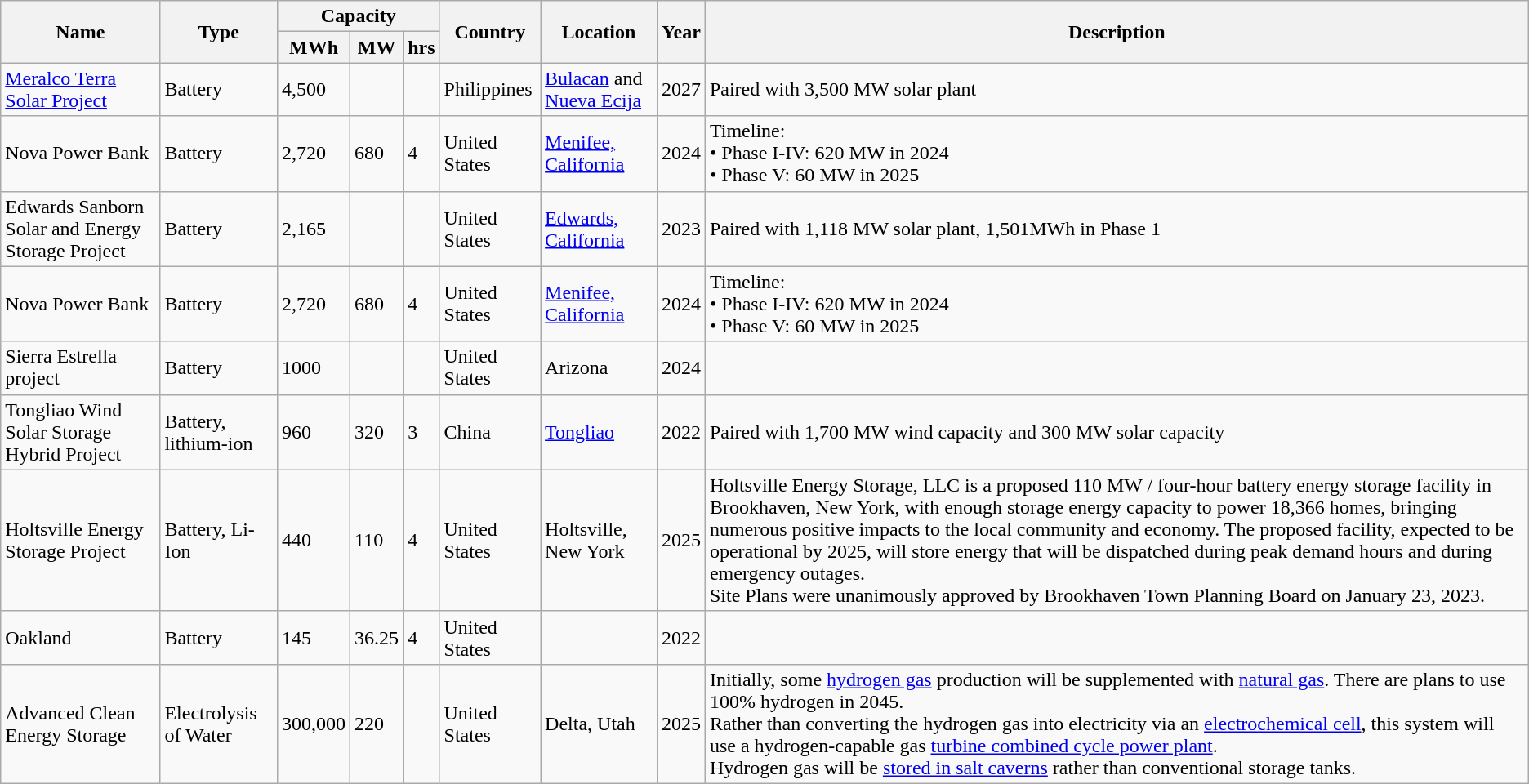<table class="wikitable sortable">
<tr>
<th rowspan="2">Name</th>
<th rowspan="2">Type</th>
<th colspan="3" data-sort-type="number">Capacity</th>
<th rowspan="2">Country</th>
<th rowspan="2">Location</th>
<th rowspan="2">Year</th>
<th rowspan="2">Description</th>
</tr>
<tr>
<th>MWh</th>
<th>MW</th>
<th>hrs</th>
</tr>
<tr>
<td><a href='#'>Meralco Terra Solar Project</a></td>
<td>Battery</td>
<td>4,500</td>
<td></td>
<td></td>
<td>Philippines</td>
<td><a href='#'>Bulacan</a> and <a href='#'>Nueva Ecija</a></td>
<td>2027</td>
<td>Paired with 3,500 MW solar plant</td>
</tr>
<tr>
<td>Nova Power Bank</td>
<td>Battery</td>
<td>2,720</td>
<td>680</td>
<td>4</td>
<td>United States</td>
<td><a href='#'>Menifee, California</a></td>
<td>2024</td>
<td>Timeline:<br>• Phase I-IV: 620 MW in 2024<br>• Phase V: 60 MW in 2025</td>
</tr>
<tr>
<td>Edwards Sanborn Solar and Energy Storage Project</td>
<td>Battery</td>
<td>2,165</td>
<td></td>
<td></td>
<td>United States</td>
<td><a href='#'>Edwards, California</a></td>
<td>2023</td>
<td>Paired with 1,118 MW solar plant, 1,501MWh in Phase 1</td>
</tr>
<tr>
<td>Nova Power Bank</td>
<td>Battery</td>
<td>2,720</td>
<td>680</td>
<td>4</td>
<td>United States</td>
<td><a href='#'>Menifee, California</a></td>
<td>2024</td>
<td>Timeline:<br>• Phase I-IV: 620 MW in 2024<br>• Phase V: 60 MW in 2025</td>
</tr>
<tr>
<td>Sierra Estrella project</td>
<td>Battery</td>
<td>1000</td>
<td></td>
<td></td>
<td>United States</td>
<td>Arizona</td>
<td>2024</td>
<td></td>
</tr>
<tr>
<td>Tongliao Wind Solar Storage Hybrid Project</td>
<td>Battery, lithium-ion</td>
<td>960</td>
<td>320</td>
<td>3</td>
<td>China</td>
<td><a href='#'>Tongliao</a></td>
<td>2022</td>
<td>Paired with 1,700 MW wind capacity and 300 MW solar capacity<br></td>
</tr>
<tr>
<td>Holtsville Energy Storage Project</td>
<td>Battery, Li-Ion</td>
<td>440</td>
<td>110</td>
<td>4</td>
<td>United States</td>
<td>Holtsville, New York</td>
<td>2025</td>
<td>Holtsville Energy Storage, LLC is a proposed 110 MW / four-hour battery energy storage facility in Brookhaven, New York, with enough storage energy capacity to power 18,366 homes, bringing numerous positive impacts to the local community and economy. The proposed facility, expected to be operational by 2025, will store energy that will be dispatched during peak demand hours and during emergency outages.<br>Site Plans were unanimously approved by Brookhaven Town Planning Board on January 23, 2023.</td>
</tr>
<tr>
<td>Oakland</td>
<td>Battery</td>
<td>145</td>
<td>36.25</td>
<td>4</td>
<td>United States</td>
<td></td>
<td>2022</td>
<td></td>
</tr>
<tr>
<td>Advanced Clean Energy Storage</td>
<td>Electrolysis of Water</td>
<td>300,000</td>
<td>220</td>
<td></td>
<td>United States</td>
<td>Delta, Utah</td>
<td>2025</td>
<td>Initially, some <a href='#'>hydrogen gas</a> production will be supplemented with <a href='#'>natural gas</a>. There are plans to use 100% hydrogen in 2045.<br>Rather than converting the hydrogen gas into electricity via an <a href='#'>electrochemical cell</a>, this system will use a hydrogen-capable gas <a href='#'>turbine combined cycle power plant</a>.<br>Hydrogen gas will be <a href='#'>stored in salt caverns</a> rather than conventional storage tanks.</td>
</tr>
</table>
